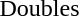<table>
<tr>
<td rowspan=2>Doubles</td>
<td rowspan=2></td>
<td rowspan=2></td>
<td></td>
</tr>
<tr>
<td></td>
</tr>
</table>
